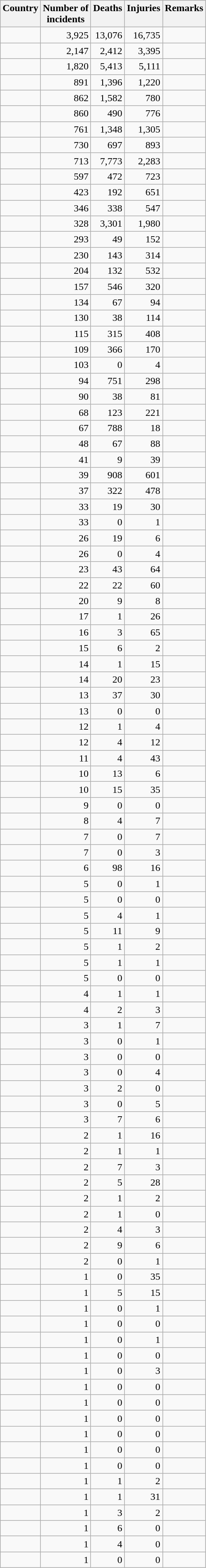<table class="wikitable sortable collapsible collapsed" style="text-align:right">
<tr style="background:#ececec; vertical-align:top;">
<th>Country</th>
<th>Number of<br>incidents</th>
<th>Deaths</th>
<th>Injuries</th>
<th>Remarks</th>
</tr>
<tr>
<td align=left></td>
<td>3,925</td>
<td>13,076</td>
<td>16,735</td>
<td></td>
</tr>
<tr>
<td align=left></td>
<td>2,147</td>
<td>2,412</td>
<td>3,395</td>
<td></td>
</tr>
<tr>
<td align=left></td>
<td>1,820</td>
<td>5,413</td>
<td>5,111</td>
<td></td>
</tr>
<tr>
<td align=left></td>
<td>891</td>
<td>1,396</td>
<td>1,220</td>
<td></td>
</tr>
<tr>
<td align=left></td>
<td>862</td>
<td>1,582</td>
<td>780</td>
<td></td>
</tr>
<tr>
<td align=left></td>
<td>860</td>
<td>490</td>
<td>776</td>
<td></td>
</tr>
<tr>
<td align=left></td>
<td>761</td>
<td>1,348</td>
<td>1,305</td>
<td></td>
</tr>
<tr>
<td align=left></td>
<td>730</td>
<td>697</td>
<td>893</td>
<td></td>
</tr>
<tr>
<td align=left></td>
<td>713</td>
<td>7,773</td>
<td>2,283</td>
<td></td>
</tr>
<tr>
<td align=left></td>
<td>597</td>
<td>472</td>
<td>723</td>
<td></td>
</tr>
<tr>
<td align=left></td>
<td>423</td>
<td>192</td>
<td>651</td>
<td></td>
</tr>
<tr>
<td align=left></td>
<td>346</td>
<td>338</td>
<td>547</td>
<td></td>
</tr>
<tr>
<td align=left></td>
<td>328</td>
<td>3,301</td>
<td>1,980</td>
<td></td>
</tr>
<tr>
<td align=left></td>
<td>293</td>
<td>49</td>
<td>152</td>
<td></td>
</tr>
<tr>
<td align=left></td>
<td>230</td>
<td>143</td>
<td>314</td>
<td></td>
</tr>
<tr>
<td align=left></td>
<td>204</td>
<td>132</td>
<td>532</td>
<td></td>
</tr>
<tr>
<td align=left></td>
<td>157</td>
<td>546</td>
<td>320</td>
<td></td>
</tr>
<tr>
<td align=left></td>
<td>134</td>
<td>67</td>
<td>94</td>
<td></td>
</tr>
<tr>
<td align=left></td>
<td>130</td>
<td>38</td>
<td>114</td>
<td></td>
</tr>
<tr>
<td align=left></td>
<td>115</td>
<td>315</td>
<td>408</td>
<td></td>
</tr>
<tr>
<td align=left></td>
<td>109</td>
<td>366</td>
<td>170</td>
<td></td>
</tr>
<tr>
<td align=left></td>
<td>103</td>
<td>0</td>
<td>4</td>
<td></td>
</tr>
<tr>
<td align=left></td>
<td>94</td>
<td>751</td>
<td>298</td>
<td></td>
</tr>
<tr>
<td align=left></td>
<td>90</td>
<td>38</td>
<td>81</td>
<td></td>
</tr>
<tr>
<td align=left></td>
<td>68</td>
<td>123</td>
<td>221</td>
<td></td>
</tr>
<tr>
<td align=left></td>
<td>67</td>
<td>788</td>
<td>18</td>
<td></td>
</tr>
<tr>
<td align=left></td>
<td>48</td>
<td>67</td>
<td>88</td>
<td></td>
</tr>
<tr>
<td align=left></td>
<td>41</td>
<td>9</td>
<td>39</td>
<td></td>
</tr>
<tr>
<td align=left></td>
<td>39</td>
<td>908</td>
<td>601</td>
<td></td>
</tr>
<tr>
<td align=left></td>
<td>37</td>
<td>322</td>
<td>478</td>
<td></td>
</tr>
<tr>
<td align=left></td>
<td>33</td>
<td>19</td>
<td>30</td>
<td></td>
</tr>
<tr>
<td align=left></td>
<td>33</td>
<td>0</td>
<td>1</td>
<td></td>
</tr>
<tr>
<td align=left></td>
<td>26</td>
<td>19</td>
<td>6</td>
<td></td>
</tr>
<tr>
<td align=left></td>
<td>26</td>
<td>0</td>
<td>4</td>
<td></td>
</tr>
<tr>
<td align=left></td>
<td>23</td>
<td>43</td>
<td>64</td>
<td></td>
</tr>
<tr>
<td align=left></td>
<td>22</td>
<td>22</td>
<td>60</td>
<td></td>
</tr>
<tr>
<td align=left></td>
<td>20</td>
<td>9</td>
<td>8</td>
<td></td>
</tr>
<tr>
<td align=left></td>
<td>17</td>
<td>1</td>
<td>26</td>
<td></td>
</tr>
<tr>
<td align=left></td>
<td>16</td>
<td>3</td>
<td>65</td>
<td></td>
</tr>
<tr>
<td align=left></td>
<td>15</td>
<td>6</td>
<td>2</td>
<td></td>
</tr>
<tr>
<td align=left></td>
<td>14</td>
<td>1</td>
<td>15</td>
<td></td>
</tr>
<tr>
<td align=left></td>
<td>14</td>
<td>20</td>
<td>23</td>
<td></td>
</tr>
<tr>
<td align=left></td>
<td>13</td>
<td>37</td>
<td>30</td>
<td></td>
</tr>
<tr>
<td align=left></td>
<td>13</td>
<td>0</td>
<td>0</td>
<td></td>
</tr>
<tr>
<td align=left></td>
<td>12</td>
<td>1</td>
<td>4</td>
<td></td>
</tr>
<tr>
<td align=left></td>
<td>12</td>
<td>4</td>
<td>12</td>
<td></td>
</tr>
<tr>
<td align=left></td>
<td>11</td>
<td>4</td>
<td>43</td>
<td></td>
</tr>
<tr>
<td align=left></td>
<td>10</td>
<td>13</td>
<td>6</td>
<td></td>
</tr>
<tr>
<td align=left></td>
<td>10</td>
<td>15</td>
<td>35</td>
<td></td>
</tr>
<tr>
<td align=left></td>
<td>9</td>
<td>0</td>
<td>0</td>
<td></td>
</tr>
<tr>
<td align=left></td>
<td>8</td>
<td>4</td>
<td>7</td>
<td></td>
</tr>
<tr>
<td align=left></td>
<td>7</td>
<td>0</td>
<td>7</td>
<td></td>
</tr>
<tr>
<td align=left></td>
<td>7</td>
<td>0</td>
<td>3</td>
<td></td>
</tr>
<tr>
<td align=left></td>
<td>6</td>
<td>98</td>
<td>16</td>
<td></td>
</tr>
<tr>
<td align=left></td>
<td>5</td>
<td>0</td>
<td>1</td>
<td></td>
</tr>
<tr>
<td align=left></td>
<td>5</td>
<td>0</td>
<td>0</td>
<td></td>
</tr>
<tr>
<td align=left></td>
<td>5</td>
<td>4</td>
<td>1</td>
<td></td>
</tr>
<tr>
<td align=left></td>
<td>5</td>
<td>11</td>
<td>9</td>
<td></td>
</tr>
<tr>
<td align=left></td>
<td>5</td>
<td>1</td>
<td>2</td>
<td></td>
</tr>
<tr>
<td align=left></td>
<td>5</td>
<td>1</td>
<td>1</td>
<td></td>
</tr>
<tr>
<td align=left></td>
<td>5</td>
<td>0</td>
<td>0</td>
<td></td>
</tr>
<tr>
<td align=left></td>
<td>4</td>
<td>1</td>
<td>1</td>
<td></td>
</tr>
<tr>
<td align=left></td>
<td>4</td>
<td>2</td>
<td>3</td>
<td></td>
</tr>
<tr>
<td align=left></td>
<td>3</td>
<td>1</td>
<td>7</td>
<td></td>
</tr>
<tr>
<td align=left></td>
<td>3</td>
<td>0</td>
<td>1</td>
<td></td>
</tr>
<tr>
<td align=left></td>
<td>3</td>
<td>0</td>
<td>0</td>
<td></td>
</tr>
<tr>
<td align=left></td>
<td>3</td>
<td>0</td>
<td>4</td>
<td></td>
</tr>
<tr>
<td align=left></td>
<td>3</td>
<td>2</td>
<td>0</td>
<td></td>
</tr>
<tr>
<td align=left></td>
<td>3</td>
<td>0</td>
<td>5</td>
<td></td>
</tr>
<tr>
<td align=left></td>
<td>3</td>
<td>7</td>
<td>6</td>
<td></td>
</tr>
<tr>
<td align=left></td>
<td>2</td>
<td>1</td>
<td>16</td>
<td></td>
</tr>
<tr>
<td align=left></td>
<td>2</td>
<td>1</td>
<td>1</td>
<td></td>
</tr>
<tr>
<td align=left></td>
<td>2</td>
<td>7</td>
<td>3</td>
<td></td>
</tr>
<tr>
<td align=left></td>
<td>2</td>
<td>5</td>
<td>28</td>
<td></td>
</tr>
<tr>
<td align=left></td>
<td>2</td>
<td>1</td>
<td>2</td>
<td></td>
</tr>
<tr>
<td align=left></td>
<td>2</td>
<td>1</td>
<td>0</td>
<td></td>
</tr>
<tr>
<td align=left></td>
<td>2</td>
<td>4</td>
<td>3</td>
<td></td>
</tr>
<tr>
<td align=left></td>
<td>2</td>
<td>9</td>
<td>6</td>
<td></td>
</tr>
<tr>
<td align=left></td>
<td>2</td>
<td>0</td>
<td>1</td>
<td></td>
</tr>
<tr>
<td align=left></td>
<td>1</td>
<td>0</td>
<td>35</td>
<td></td>
</tr>
<tr>
<td align=left></td>
<td>1</td>
<td>5</td>
<td>15</td>
<td></td>
</tr>
<tr>
<td align=left></td>
<td>1</td>
<td>0</td>
<td>1</td>
<td></td>
</tr>
<tr>
<td align=left></td>
<td>1</td>
<td>0</td>
<td>0</td>
<td></td>
</tr>
<tr>
<td align=left></td>
<td>1</td>
<td>0</td>
<td>1</td>
<td></td>
</tr>
<tr>
<td align=left></td>
<td>1</td>
<td>0</td>
<td>0</td>
<td></td>
</tr>
<tr>
<td align=left></td>
<td>1</td>
<td>0</td>
<td>3</td>
<td></td>
</tr>
<tr>
<td align=left></td>
<td>1</td>
<td>0</td>
<td>0</td>
<td></td>
</tr>
<tr>
<td align=left></td>
<td>1</td>
<td>0</td>
<td>0</td>
<td></td>
</tr>
<tr>
<td align=left></td>
<td>1</td>
<td>0</td>
<td>0</td>
<td></td>
</tr>
<tr>
<td align=left></td>
<td>1</td>
<td>0</td>
<td>0</td>
<td></td>
</tr>
<tr>
<td align=left></td>
<td>1</td>
<td>0</td>
<td>0</td>
<td></td>
</tr>
<tr>
<td align=left></td>
<td>1</td>
<td>0</td>
<td>0</td>
<td></td>
</tr>
<tr>
<td align=left></td>
<td>1</td>
<td>1</td>
<td>2</td>
<td></td>
</tr>
<tr>
<td align=left></td>
<td>1</td>
<td>1</td>
<td>31</td>
<td></td>
</tr>
<tr>
<td align=left></td>
<td>1</td>
<td>3</td>
<td>2</td>
<td></td>
</tr>
<tr>
<td align=left></td>
<td>1</td>
<td>6</td>
<td>0</td>
<td></td>
</tr>
<tr>
<td align=left></td>
<td>1</td>
<td>4</td>
<td>0</td>
<td></td>
</tr>
<tr>
<td align=left></td>
<td>1</td>
<td>0</td>
<td>0</td>
<td></td>
</tr>
</table>
